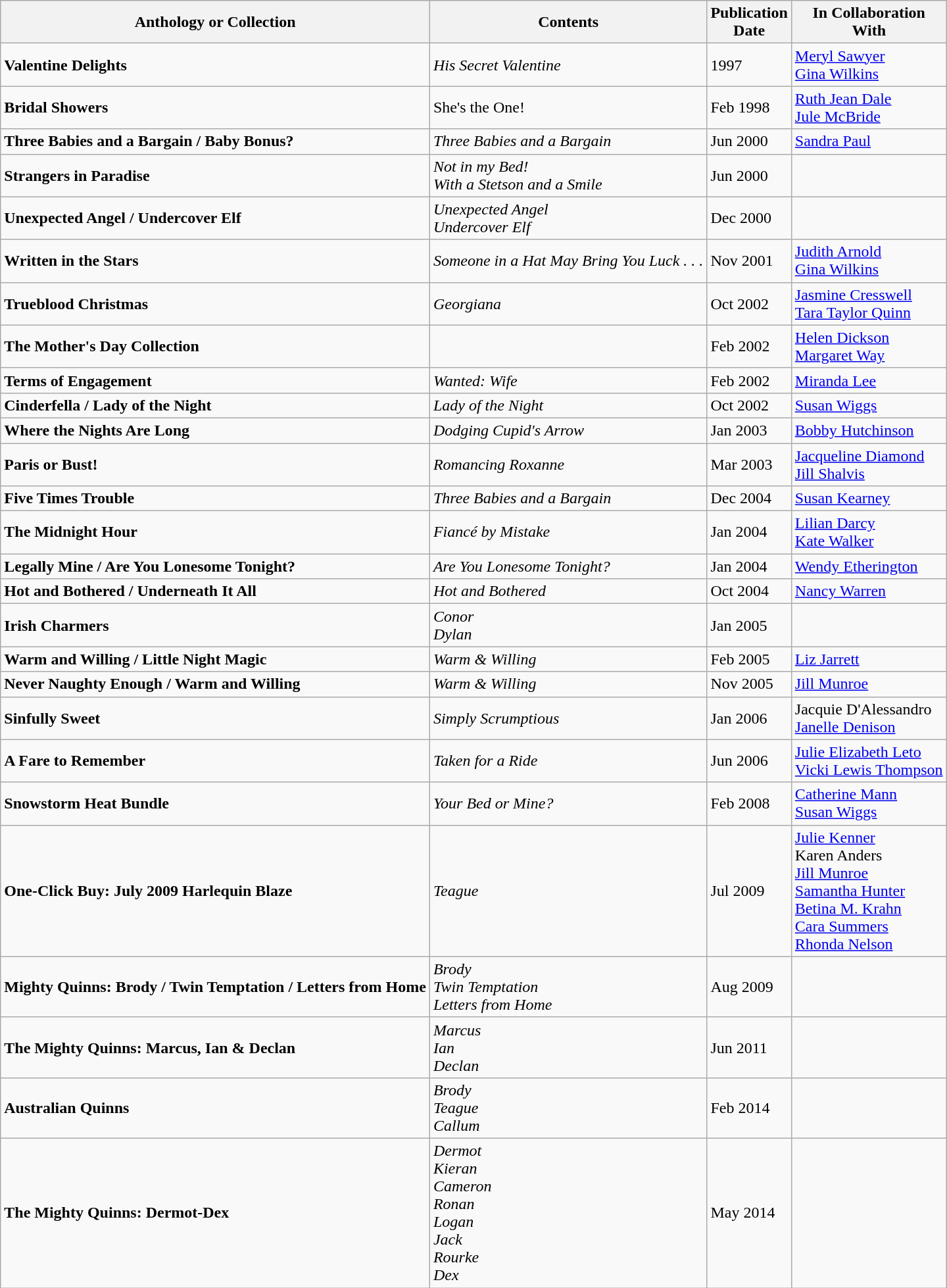<table class="wikitable">
<tr>
<th>Anthology or Collection</th>
<th>Contents</th>
<th>Publication<br>Date</th>
<th>In Collaboration<br>With</th>
</tr>
<tr>
<td><strong>Valentine Delights</strong></td>
<td><em>His Secret Valentine</em></td>
<td>1997</td>
<td><a href='#'>Meryl Sawyer</a><br><a href='#'>Gina Wilkins</a></td>
</tr>
<tr>
<td><strong>Bridal Showers</strong></td>
<td>She's the One!</td>
<td>Feb 1998</td>
<td><a href='#'>Ruth Jean Dale</a><br><a href='#'>Jule McBride</a></td>
</tr>
<tr>
<td><strong>Three Babies and a Bargain / Baby Bonus?</strong></td>
<td><em>Three Babies and a Bargain</em></td>
<td>Jun 2000</td>
<td><a href='#'>Sandra Paul</a></td>
</tr>
<tr>
<td><strong>Strangers in Paradise</strong></td>
<td><em>Not in my Bed!</em><br><em>With a Stetson and a Smile</em></td>
<td>Jun 2000</td>
<td></td>
</tr>
<tr>
<td><strong>Unexpected Angel / Undercover Elf</strong></td>
<td><em>Unexpected Angel</em><br><em>Undercover Elf</em></td>
<td>Dec 2000</td>
<td></td>
</tr>
<tr>
<td><strong>Written in the Stars</strong></td>
<td><em>Someone in a Hat May Bring You Luck . . .</em></td>
<td>Nov 2001</td>
<td><a href='#'>Judith Arnold</a><br><a href='#'>Gina Wilkins</a></td>
</tr>
<tr>
<td><strong>Trueblood Christmas</strong></td>
<td><em>Georgiana</em></td>
<td>Oct 2002</td>
<td><a href='#'>Jasmine Cresswell</a><br><a href='#'>Tara Taylor Quinn</a></td>
</tr>
<tr>
<td><strong>The Mother's Day Collection</strong></td>
<td></td>
<td>Feb 2002</td>
<td><a href='#'>Helen Dickson</a><br><a href='#'>Margaret Way</a></td>
</tr>
<tr>
<td><strong>Terms of Engagement</strong></td>
<td><em>Wanted: Wife</em></td>
<td>Feb 2002</td>
<td><a href='#'>Miranda Lee</a></td>
</tr>
<tr>
<td><strong>Cinderfella / Lady of the Night</strong></td>
<td><em>Lady of the Night</em></td>
<td>Oct 2002</td>
<td><a href='#'>Susan Wiggs</a></td>
</tr>
<tr>
<td><strong>Where the Nights Are Long</strong></td>
<td><em>Dodging Cupid's Arrow</em></td>
<td>Jan 2003</td>
<td><a href='#'>Bobby Hutchinson</a></td>
</tr>
<tr>
<td><strong>Paris or Bust!</strong></td>
<td><em>Romancing Roxanne</em></td>
<td>Mar 2003</td>
<td><a href='#'>Jacqueline Diamond</a><br><a href='#'>Jill Shalvis</a></td>
</tr>
<tr>
<td><strong>Five Times Trouble</strong></td>
<td><em>Three Babies and a Bargain</em></td>
<td>Dec 2004</td>
<td><a href='#'>Susan Kearney</a></td>
</tr>
<tr>
<td><strong>The Midnight Hour</strong></td>
<td><em>Fiancé by Mistake</em></td>
<td>Jan 2004</td>
<td><a href='#'>Lilian Darcy</a><br><a href='#'>Kate Walker</a></td>
</tr>
<tr>
<td><strong>Legally Mine / Are You Lonesome Tonight?</strong></td>
<td><em>Are You Lonesome Tonight?</em></td>
<td>Jan 2004</td>
<td><a href='#'>Wendy Etherington</a></td>
</tr>
<tr>
<td><strong>Hot and Bothered / Underneath It All</strong></td>
<td><em>Hot and Bothered</em></td>
<td>Oct 2004</td>
<td><a href='#'>Nancy Warren</a></td>
</tr>
<tr>
<td><strong>Irish Charmers</strong></td>
<td><em>Conor</em><br><em>Dylan</em></td>
<td>Jan 2005</td>
<td></td>
</tr>
<tr>
<td><strong>Warm and Willing / Little Night Magic</strong></td>
<td><em>Warm & Willing</em></td>
<td>Feb 2005</td>
<td><a href='#'>Liz Jarrett</a></td>
</tr>
<tr>
<td><strong>Never Naughty Enough / Warm and Willing</strong></td>
<td><em>Warm & Willing</em></td>
<td>Nov 2005</td>
<td><a href='#'>Jill Munroe</a></td>
</tr>
<tr>
<td><strong>Sinfully Sweet</strong></td>
<td><em>Simply Scrumptious</em></td>
<td>Jan 2006</td>
<td>Jacquie D'Alessandro<br><a href='#'>Janelle Denison</a></td>
</tr>
<tr>
<td><strong>A Fare to Remember</strong></td>
<td><em>Taken for a Ride</em></td>
<td>Jun 2006</td>
<td><a href='#'>Julie Elizabeth Leto</a><br><a href='#'>Vicki Lewis Thompson</a></td>
</tr>
<tr>
<td><strong>Snowstorm Heat Bundle</strong></td>
<td><em>Your Bed or Mine?</em></td>
<td>Feb 2008</td>
<td><a href='#'>Catherine Mann</a><br><a href='#'>Susan Wiggs</a></td>
</tr>
<tr>
<td><strong>One-Click Buy: July 2009 Harlequin Blaze</strong></td>
<td><em>Teague</em></td>
<td>Jul 2009</td>
<td><a href='#'>Julie Kenner</a><br>Karen Anders<br><a href='#'>Jill Munroe</a><br><a href='#'>Samantha Hunter</a><br><a href='#'>Betina M. Krahn</a><br><a href='#'>Cara Summers</a><br><a href='#'>Rhonda Nelson</a></td>
</tr>
<tr>
<td><strong>Mighty Quinns: Brody / Twin Temptation / Letters from Home</strong></td>
<td><em>Brody</em><br><em>Twin Temptation</em><br><em>Letters from Home</em></td>
<td>Aug 2009</td>
<td></td>
</tr>
<tr>
<td><strong>The Mighty Quinns: Marcus, Ian & Declan</strong></td>
<td><em>Marcus</em><br><em>Ian</em><br><em>Declan</em></td>
<td>Jun 2011</td>
<td></td>
</tr>
<tr>
<td><strong>Australian Quinns</strong></td>
<td><em>Brody</em><br><em>Teague</em><br><em>Callum</em></td>
<td>Feb 2014</td>
<td></td>
</tr>
<tr>
<td><strong>The Mighty Quinns: Dermot-Dex</strong></td>
<td><em>Dermot</em><br><em>Kieran</em><br><em>Cameron</em><br><em>Ronan</em><br><em>Logan</em><br><em>Jack</em><br><em>Rourke</em><br><em>Dex</em></td>
<td>May 2014</td>
<td></td>
</tr>
</table>
